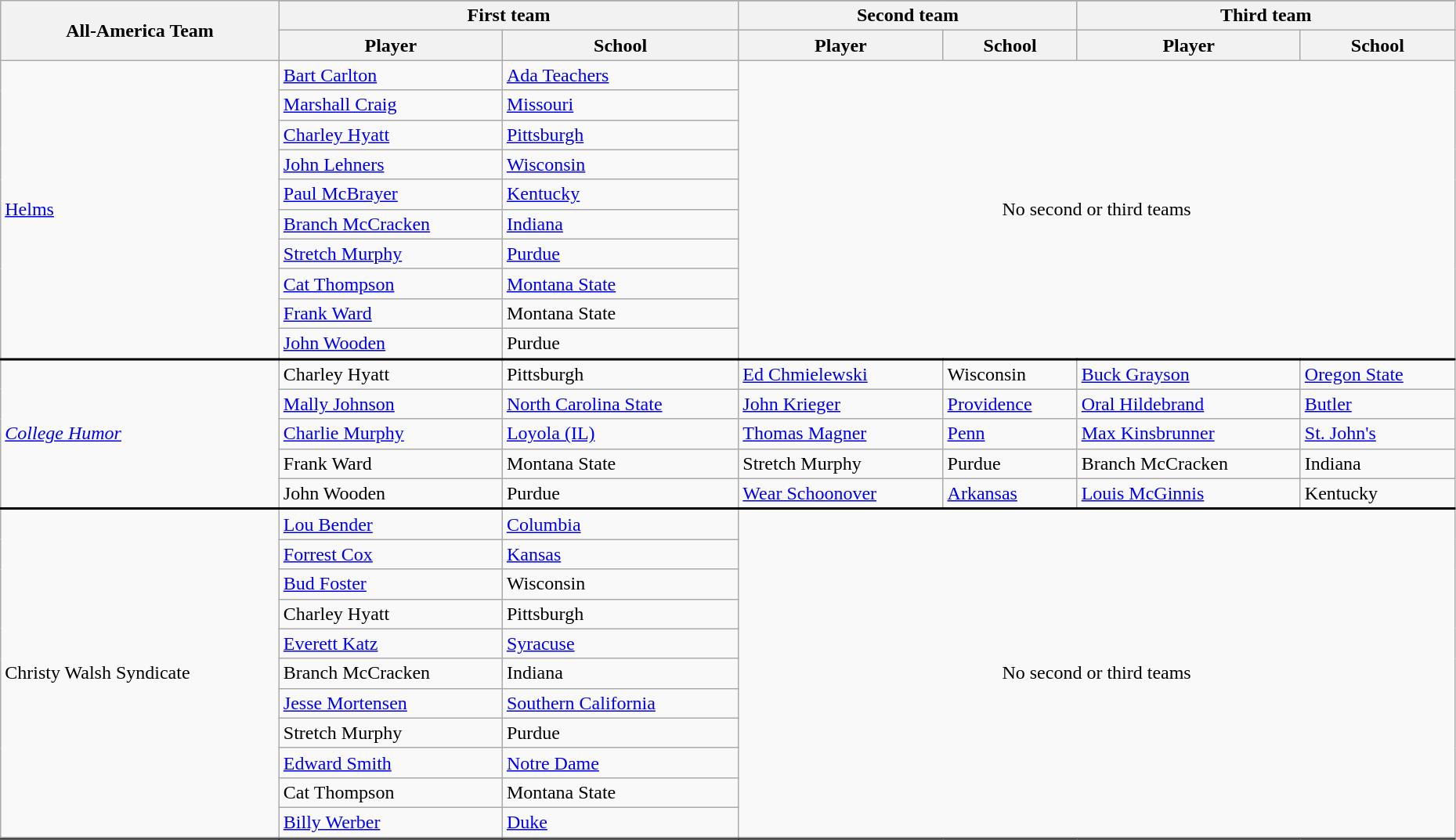<table class="wikitable" style="width:98%;">
<tr>
<th rowspan=3>All-America Team</th>
</tr>
<tr>
<th colspan=2>First team</th>
<th colspan=2>Second team</th>
<th colspan=2>Third team</th>
</tr>
<tr>
<th>Player</th>
<th>School</th>
<th>Player</th>
<th>School</th>
<th>Player</th>
<th>School</th>
</tr>
<tr>
<td rowspan=10><a href='#'>Helms</a></td>
<td><a href='#'>Bart Carlton</a></td>
<td><a href='#'>Ada Teachers</a></td>
<td rowspan=10 colspan=6 align=center>No second or third teams</td>
</tr>
<tr>
<td><a href='#'>Marshall Craig</a></td>
<td><a href='#'>Missouri</a></td>
</tr>
<tr>
<td><a href='#'>Charley Hyatt</a></td>
<td><a href='#'>Pittsburgh</a></td>
</tr>
<tr>
<td><a href='#'>John Lehners</a></td>
<td><a href='#'>Wisconsin</a></td>
</tr>
<tr>
<td><a href='#'>Paul McBrayer</a></td>
<td><a href='#'>Kentucky</a></td>
</tr>
<tr>
<td><a href='#'>Branch McCracken</a></td>
<td><a href='#'>Indiana</a></td>
</tr>
<tr>
<td><a href='#'>Stretch Murphy</a></td>
<td><a href='#'>Purdue</a></td>
</tr>
<tr>
<td><a href='#'>Cat Thompson</a></td>
<td><a href='#'>Montana State</a></td>
</tr>
<tr>
<td><a href='#'>Frank Ward</a></td>
<td>Montana State</td>
</tr>
<tr>
<td><a href='#'>John Wooden</a></td>
<td>Purdue</td>
</tr>
<tr style = "border-top:2px solid black;">
<td rowspan=5><em><a href='#'>College Humor</a></em></td>
<td>Charley Hyatt</td>
<td>Pittsburgh</td>
<td><a href='#'>Ed Chmielewski</a></td>
<td>Wisconsin</td>
<td><a href='#'>Buck Grayson</a></td>
<td><a href='#'>Oregon State</a></td>
</tr>
<tr>
<td><a href='#'>Mally Johnson</a></td>
<td><a href='#'>North Carolina State</a></td>
<td><a href='#'>John Krieger</a></td>
<td><a href='#'>Providence</a></td>
<td><a href='#'>Oral Hildebrand</a></td>
<td><a href='#'>Butler</a></td>
</tr>
<tr>
<td><a href='#'>Charlie Murphy</a></td>
<td><a href='#'>Loyola (IL)</a></td>
<td><a href='#'>Thomas Magner</a></td>
<td><a href='#'>Penn</a></td>
<td><a href='#'>Max Kinsbrunner</a></td>
<td><a href='#'>St. John's</a></td>
</tr>
<tr>
<td>Frank Ward</td>
<td>Montana State</td>
<td>Stretch Murphy</td>
<td>Purdue</td>
<td>Branch McCracken</td>
<td>Indiana</td>
</tr>
<tr>
<td>John Wooden</td>
<td>Purdue</td>
<td><a href='#'>Wear Schoonover</a></td>
<td><a href='#'>Arkansas</a></td>
<td><a href='#'>Louis McGinnis</a></td>
<td>Kentucky</td>
</tr>
<tr style = "border-top:2px solid black;">
<td rowspan=11>Christy Walsh Syndicate</td>
<td><a href='#'>Lou Bender</a></td>
<td><a href='#'>Columbia</a></td>
<td rowspan=11 colspan=6 align=center>No second or third teams</td>
</tr>
<tr>
<td><a href='#'>Forrest Cox</a></td>
<td><a href='#'>Kansas</a></td>
</tr>
<tr>
<td><a href='#'>Bud Foster</a></td>
<td>Wisconsin</td>
</tr>
<tr>
<td>Charley Hyatt</td>
<td>Pittsburgh</td>
</tr>
<tr>
<td><a href='#'>Everett Katz</a></td>
<td><a href='#'>Syracuse</a></td>
</tr>
<tr>
<td>Branch McCracken</td>
<td>Indiana</td>
</tr>
<tr>
<td><a href='#'>Jesse Mortensen</a></td>
<td><a href='#'>Southern California</a></td>
</tr>
<tr>
<td>Stretch Murphy</td>
<td>Purdue</td>
</tr>
<tr>
<td><a href='#'>Edward Smith</a></td>
<td><a href='#'>Notre Dame</a></td>
</tr>
<tr>
<td>Cat Thompson</td>
<td>Montana State</td>
</tr>
<tr>
<td><a href='#'>Billy Werber</a></td>
<td><a href='#'>Duke</a></td>
</tr>
<tr style = "border-top:2px solid black;">
</tr>
</table>
